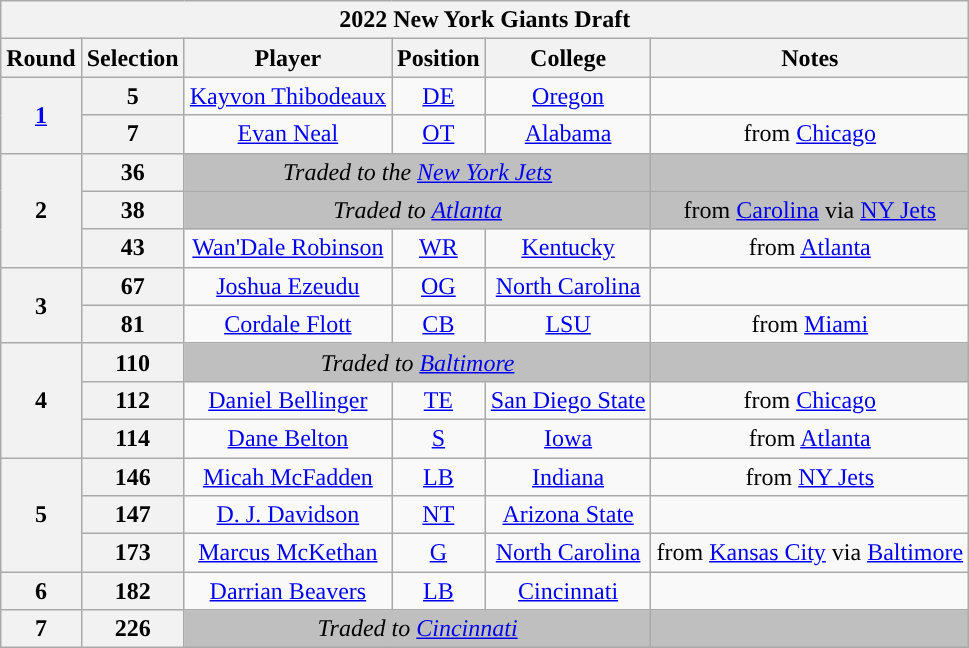<table class="wikitable" style="text-align:center">
<tr>
<th colspan=6>2022 New York Giants Draft</th>
</tr>
<tr>
<th>Round</th>
<th>Selection</th>
<th>Player</th>
<th>Position</th>
<th>College</th>
<th>Notes</th>
</tr>
<tr>
<th rowspan="2"><a href='#'>1</a></th>
<th>5</th>
<td><a href='#'>Kayvon Thibodeaux</a></td>
<td><a href='#'>DE</a></td>
<td><a href='#'>Oregon</a></td>
<td></td>
</tr>
<tr>
<th>7</th>
<td><a href='#'>Evan Neal</a></td>
<td><a href='#'>OT</a></td>
<td><a href='#'>Alabama</a></td>
<td>from <a href='#'>Chicago</a></td>
</tr>
<tr>
<th rowspan="3">2</th>
<th>36</th>
<td colspan="3" style="background:#BFBFBF"><em>Traded to the <a href='#'>New York Jets</a></em></td>
<td style="background:#BFBFBF"></td>
</tr>
<tr>
<th>38</th>
<td colspan="3" style="background:#BFBFBF"><em>Traded to <a href='#'>Atlanta</a></em></td>
<td style="background:#BFBFBF">from <a href='#'>Carolina</a> via <a href='#'>NY Jets</a></td>
</tr>
<tr>
<th>43</th>
<td><a href='#'>Wan'Dale Robinson</a></td>
<td><a href='#'>WR</a></td>
<td><a href='#'>Kentucky</a></td>
<td>from <a href='#'>Atlanta</a></td>
</tr>
<tr>
<th rowspan="2">3</th>
<th>67</th>
<td><a href='#'>Joshua Ezeudu</a></td>
<td><a href='#'>OG</a></td>
<td><a href='#'>North Carolina</a></td>
<td></td>
</tr>
<tr>
<th>81</th>
<td><a href='#'>Cordale Flott</a></td>
<td><a href='#'>CB</a></td>
<td><a href='#'>LSU</a></td>
<td>from <a href='#'>Miami</a></td>
</tr>
<tr>
<th rowspan="3">4</th>
<th>110</th>
<td colspan="3" style="background:#BFBFBF"><em>Traded to <a href='#'>Baltimore</a></em></td>
<td style="background:#BFBFBF"></td>
</tr>
<tr>
<th>112</th>
<td><a href='#'>Daniel Bellinger</a></td>
<td><a href='#'>TE</a></td>
<td><a href='#'>San Diego State</a></td>
<td>from <a href='#'>Chicago</a></td>
</tr>
<tr>
<th>114</th>
<td><a href='#'>Dane Belton</a></td>
<td><a href='#'>S</a></td>
<td><a href='#'>Iowa</a></td>
<td>from <a href='#'>Atlanta</a></td>
</tr>
<tr>
<th rowspan="3">5</th>
<th>146</th>
<td><a href='#'>Micah McFadden</a></td>
<td><a href='#'>LB</a></td>
<td><a href='#'>Indiana</a></td>
<td>from <a href='#'>NY Jets</a></td>
</tr>
<tr>
<th>147</th>
<td><a href='#'>D. J. Davidson</a></td>
<td><a href='#'>NT</a></td>
<td><a href='#'>Arizona State</a></td>
<td></td>
</tr>
<tr>
<th>173</th>
<td><a href='#'>Marcus McKethan</a></td>
<td><a href='#'>G</a></td>
<td><a href='#'>North Carolina</a></td>
<td>from <a href='#'>Kansas City</a> via <a href='#'>Baltimore</a></td>
</tr>
<tr>
<th>6</th>
<th>182</th>
<td><a href='#'>Darrian Beavers</a></td>
<td><a href='#'>LB</a></td>
<td><a href='#'>Cincinnati</a></td>
<td></td>
</tr>
<tr>
<th>7</th>
<th>226</th>
<td colspan="3" style="background:#BFBFBF"><em>Traded to <a href='#'>Cincinnati</a></em></td>
<td style="background:#BFBFBF"></td>
</tr>
</table>
